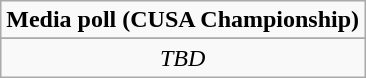<table class="wikitable">
<tr align="center">
<td align="center" Colspan="3"><strong>Media poll (CUSA Championship)</strong></td>
</tr>
<tr align="center">
</tr>
<tr align="center">
<td colspan=3><em>TBD</em></td>
</tr>
</table>
